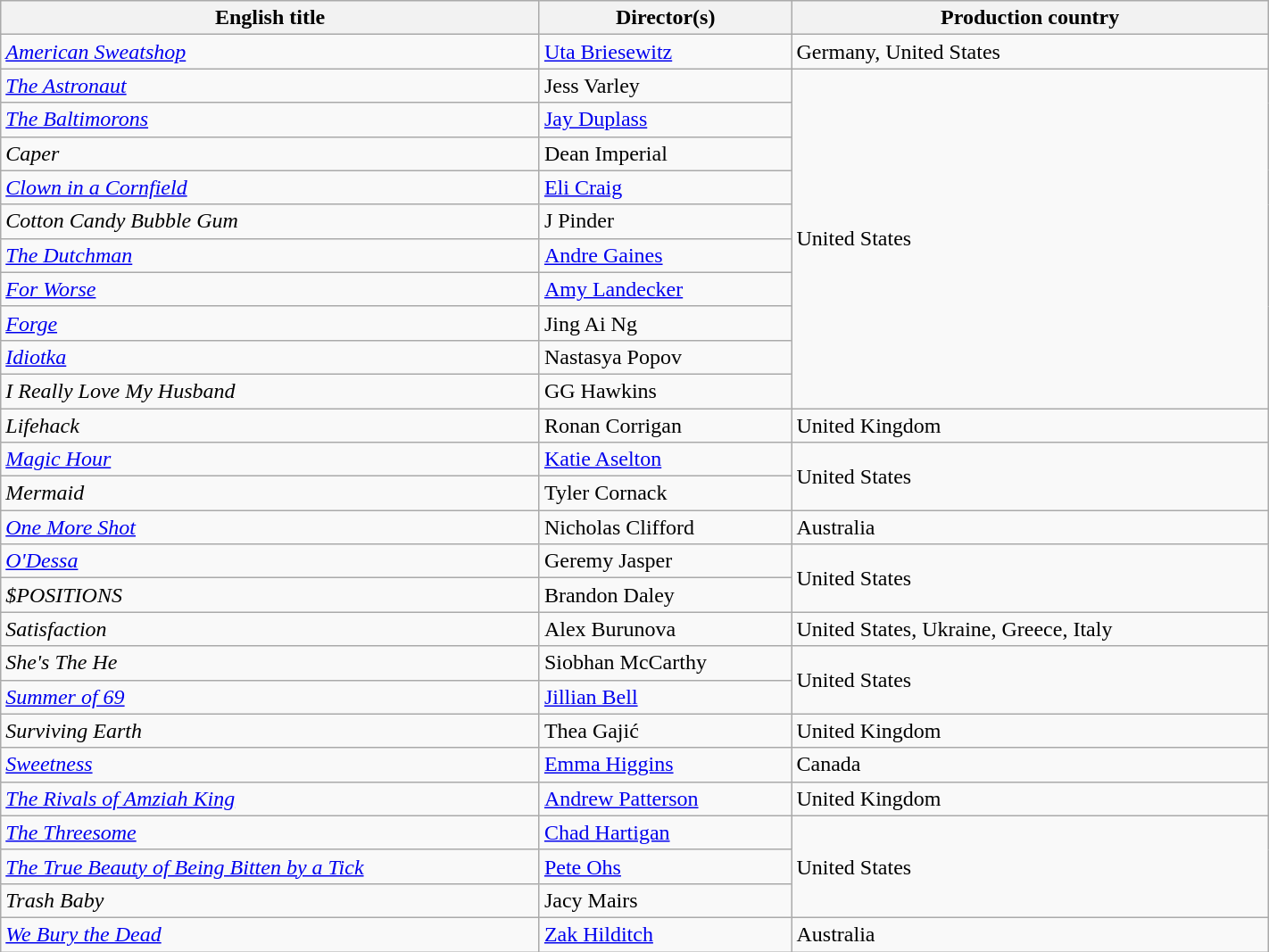<table class="wikitable plainrowheaders" style="width:75%; margin-bottom:4px">
<tr>
<th scope="col">English title</th>
<th scope="col">Director(s)</th>
<th scope="col">Production country</th>
</tr>
<tr>
<td scope="row"><em><a href='#'>American Sweatshop</a></em></td>
<td><a href='#'>Uta Briesewitz</a></td>
<td>Germany, United States</td>
</tr>
<tr>
<td scope="row"><em><a href='#'>The Astronaut</a></em></td>
<td>Jess Varley</td>
<td rowspan="10">United States</td>
</tr>
<tr>
<td scope="row"><em><a href='#'>The Baltimorons</a></em></td>
<td><a href='#'>Jay Duplass</a></td>
</tr>
<tr>
<td scope="row"><em>Caper</em></td>
<td>Dean Imperial</td>
</tr>
<tr>
<td scope="row"><em><a href='#'>Clown in a Cornfield</a></em></td>
<td><a href='#'>Eli Craig</a></td>
</tr>
<tr>
<td scope="row"><em>Cotton Candy Bubble Gum</em></td>
<td>J Pinder</td>
</tr>
<tr>
<td scope="row"><em><a href='#'>The Dutchman</a></em></td>
<td><a href='#'>Andre Gaines</a></td>
</tr>
<tr>
<td scope="row"><em><a href='#'>For Worse</a></em></td>
<td><a href='#'>Amy Landecker</a></td>
</tr>
<tr>
<td scope="row"><em><a href='#'>Forge</a></em></td>
<td>Jing Ai Ng</td>
</tr>
<tr>
<td scope="row"><em><a href='#'>Idiotka</a></em></td>
<td>Nastasya Popov</td>
</tr>
<tr>
<td scope="row"><em>I Really Love My Husband</em></td>
<td>GG Hawkins</td>
</tr>
<tr>
<td scope="row"><em>Lifehack</em></td>
<td>Ronan Corrigan</td>
<td>United Kingdom</td>
</tr>
<tr>
<td scope="row"><em><a href='#'>Magic Hour</a></em></td>
<td><a href='#'>Katie Aselton</a></td>
<td rowspan="2">United States</td>
</tr>
<tr>
<td scope="row"><em>Mermaid</em></td>
<td>Tyler Cornack</td>
</tr>
<tr>
<td scope="row"><em><a href='#'>One More Shot</a></em></td>
<td>Nicholas Clifford</td>
<td>Australia</td>
</tr>
<tr>
<td scope="row"><em><a href='#'>O'Dessa</a></em></td>
<td>Geremy Jasper</td>
<td rowspan="2">United States</td>
</tr>
<tr>
<td scope="row"><em>$POSITIONS</em></td>
<td>Brandon Daley</td>
</tr>
<tr>
<td scope="row"><em>Satisfaction</em></td>
<td>Alex Burunova</td>
<td>United States, Ukraine, Greece, Italy</td>
</tr>
<tr>
<td scope="row"><em>She's The He</em></td>
<td>Siobhan McCarthy</td>
<td rowspan="2">United States</td>
</tr>
<tr>
<td scope="row"><em><a href='#'>Summer of 69</a></em></td>
<td><a href='#'>Jillian Bell</a></td>
</tr>
<tr>
<td scope="row"><em>Surviving Earth</em></td>
<td>Thea Gajić</td>
<td>United Kingdom</td>
</tr>
<tr>
<td scope="row"><em><a href='#'>Sweetness</a></em></td>
<td><a href='#'>Emma Higgins</a></td>
<td>Canada</td>
</tr>
<tr>
<td scope="row"><em><a href='#'>The Rivals of Amziah King</a></em></td>
<td><a href='#'>Andrew Patterson</a></td>
<td>United Kingdom</td>
</tr>
<tr>
<td scope="row"><em><a href='#'>The Threesome</a></em></td>
<td><a href='#'>Chad Hartigan</a></td>
<td rowspan="3">United States</td>
</tr>
<tr>
<td scope="row"><em><a href='#'>The True Beauty of Being Bitten by a Tick</a></em></td>
<td><a href='#'>Pete Ohs</a></td>
</tr>
<tr>
<td scope="row"><em>Trash Baby</em></td>
<td>Jacy Mairs</td>
</tr>
<tr>
<td scope="row"><em><a href='#'>We Bury the Dead</a></em></td>
<td><a href='#'>Zak Hilditch</a></td>
<td>Australia</td>
</tr>
</table>
